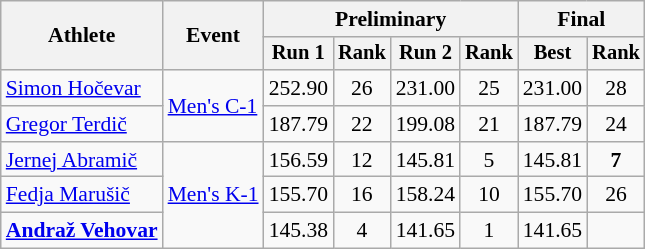<table class=wikitable style="font-size:90%">
<tr>
<th rowspan="2">Athlete</th>
<th rowspan="2">Event</th>
<th colspan="4">Preliminary</th>
<th colspan="2">Final</th>
</tr>
<tr style="font-size:95%">
<th>Run 1</th>
<th>Rank</th>
<th>Run 2</th>
<th>Rank</th>
<th>Best</th>
<th>Rank</th>
</tr>
<tr align=center>
<td align=left><a href='#'>Simon Hočevar</a></td>
<td align=left rowspan=2><a href='#'>Men's C-1</a></td>
<td>252.90</td>
<td>26</td>
<td>231.00</td>
<td>25</td>
<td>231.00</td>
<td>28</td>
</tr>
<tr align=center>
<td align=left><a href='#'>Gregor Terdič</a></td>
<td>187.79</td>
<td>22</td>
<td>199.08</td>
<td>21</td>
<td>187.79</td>
<td>24</td>
</tr>
<tr align=center>
<td align=left><a href='#'>Jernej Abramič</a></td>
<td align=left rowspan=3><a href='#'>Men's K-1</a></td>
<td>156.59</td>
<td>12</td>
<td>145.81</td>
<td>5</td>
<td>145.81</td>
<td><strong>7</strong></td>
</tr>
<tr align=center>
<td align=left><a href='#'>Fedja Marušič</a></td>
<td>155.70</td>
<td>16</td>
<td>158.24</td>
<td>10</td>
<td>155.70</td>
<td>26</td>
</tr>
<tr align=center>
<td align=left><strong><a href='#'>Andraž Vehovar</a></strong></td>
<td>145.38</td>
<td>4</td>
<td>141.65</td>
<td>1</td>
<td>141.65</td>
<td></td>
</tr>
</table>
